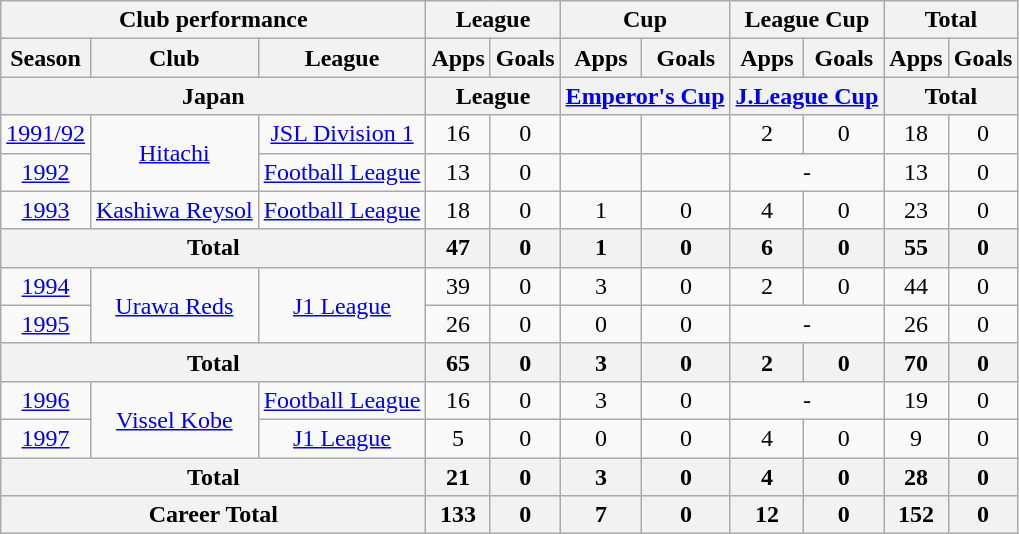<table class="wikitable" style="text-align:center;">
<tr>
<th colspan=3>Club performance</th>
<th colspan=2>League</th>
<th colspan=2>Cup</th>
<th colspan=2>League Cup</th>
<th colspan=2>Total</th>
</tr>
<tr>
<th>Season</th>
<th>Club</th>
<th>League</th>
<th>Apps</th>
<th>Goals</th>
<th>Apps</th>
<th>Goals</th>
<th>Apps</th>
<th>Goals</th>
<th>Apps</th>
<th>Goals</th>
</tr>
<tr>
<th colspan=3>Japan</th>
<th colspan=2>League</th>
<th colspan=2><a href='#'>Emperor's Cup</a></th>
<th colspan=2><a href='#'>J.League Cup</a></th>
<th colspan=2>Total</th>
</tr>
<tr>
<td><a href='#'>1991/92</a></td>
<td rowspan="2"><a href='#'>Hitachi</a></td>
<td><a href='#'>JSL Division 1</a></td>
<td>16</td>
<td>0</td>
<td></td>
<td></td>
<td>2</td>
<td>0</td>
<td>18</td>
<td>0</td>
</tr>
<tr>
<td><a href='#'>1992</a></td>
<td><a href='#'>Football League</a></td>
<td>13</td>
<td>0</td>
<td></td>
<td></td>
<td colspan="2">-</td>
<td>13</td>
<td>0</td>
</tr>
<tr>
<td><a href='#'>1993</a></td>
<td><a href='#'>Kashiwa Reysol</a></td>
<td><a href='#'>Football League</a></td>
<td>18</td>
<td>0</td>
<td>1</td>
<td>0</td>
<td>4</td>
<td>0</td>
<td>23</td>
<td>0</td>
</tr>
<tr>
<th colspan=3>Total</th>
<th>47</th>
<th>0</th>
<th>1</th>
<th>0</th>
<th>6</th>
<th>0</th>
<th>55</th>
<th>0</th>
</tr>
<tr>
<td><a href='#'>1994</a></td>
<td rowspan="2"><a href='#'>Urawa Reds</a></td>
<td rowspan="2"><a href='#'>J1 League</a></td>
<td>39</td>
<td>0</td>
<td>3</td>
<td>0</td>
<td>2</td>
<td>0</td>
<td>44</td>
<td>0</td>
</tr>
<tr>
<td><a href='#'>1995</a></td>
<td>26</td>
<td>0</td>
<td>0</td>
<td>0</td>
<td colspan="2">-</td>
<td>26</td>
<td>0</td>
</tr>
<tr>
<th colspan=3>Total</th>
<th>65</th>
<th>0</th>
<th>3</th>
<th>0</th>
<th>2</th>
<th>0</th>
<th>70</th>
<th>0</th>
</tr>
<tr>
<td><a href='#'>1996</a></td>
<td rowspan="2"><a href='#'>Vissel Kobe</a></td>
<td><a href='#'>Football League</a></td>
<td>16</td>
<td>0</td>
<td>3</td>
<td>0</td>
<td colspan="2">-</td>
<td>19</td>
<td>0</td>
</tr>
<tr>
<td><a href='#'>1997</a></td>
<td><a href='#'>J1 League</a></td>
<td>5</td>
<td>0</td>
<td>0</td>
<td>0</td>
<td>4</td>
<td>0</td>
<td>9</td>
<td>0</td>
</tr>
<tr>
<th colspan=3>Total</th>
<th>21</th>
<th>0</th>
<th>3</th>
<th>0</th>
<th>4</th>
<th>0</th>
<th>28</th>
<th>0</th>
</tr>
<tr>
<th colspan=3>Career Total</th>
<th>133</th>
<th>0</th>
<th>7</th>
<th>0</th>
<th>12</th>
<th>0</th>
<th>152</th>
<th>0</th>
</tr>
</table>
